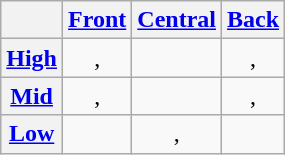<table class="wikitable">
<tr>
<th></th>
<th><a href='#'>Front</a></th>
<th><a href='#'>Central</a></th>
<th><a href='#'>Back</a></th>
</tr>
<tr style="text-align:center;">
<th><a href='#'>High</a></th>
<td>, </td>
<td></td>
<td>, </td>
</tr>
<tr style="text-align:center;">
<th><a href='#'>Mid</a></th>
<td>, </td>
<td></td>
<td>, </td>
</tr>
<tr style="text-align:center;">
<th><a href='#'>Low</a></th>
<td></td>
<td>, </td>
<td></td>
</tr>
</table>
